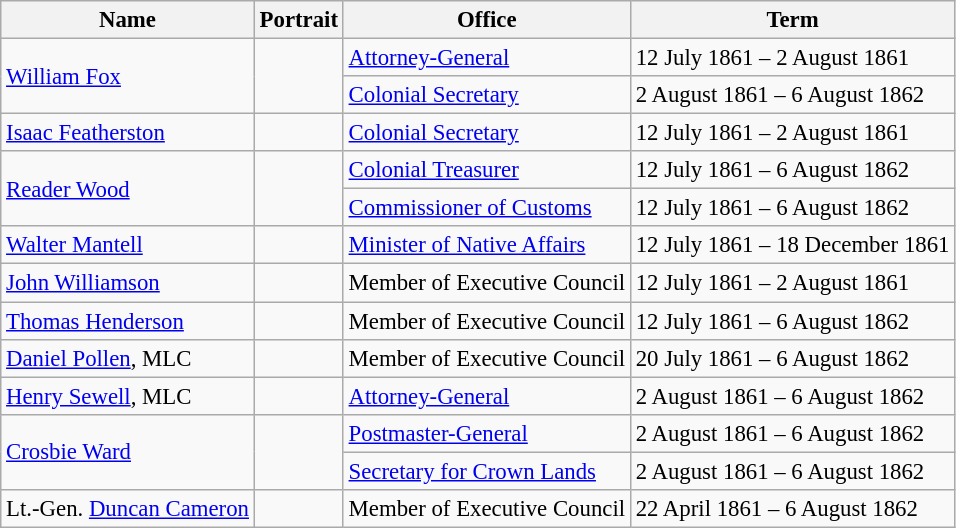<table class="wikitable" style="font-size: 95%;">
<tr>
<th>Name</th>
<th>Portrait</th>
<th>Office</th>
<th>Term</th>
</tr>
<tr>
<td rowspan=2><a href='#'>William Fox</a></td>
<td rowspan=2></td>
<td><a href='#'>Attorney-General</a></td>
<td>12 July 1861 – 2 August 1861</td>
</tr>
<tr>
<td><a href='#'>Colonial Secretary</a></td>
<td>2 August 1861 – 6 August 1862</td>
</tr>
<tr>
<td><a href='#'>Isaac Featherston</a></td>
<td></td>
<td><a href='#'>Colonial Secretary</a></td>
<td>12 July 1861 – 2 August 1861</td>
</tr>
<tr>
<td rowspan=2><a href='#'>Reader Wood</a></td>
<td rowspan=2></td>
<td><a href='#'>Colonial Treasurer</a></td>
<td>12 July 1861 – 6 August 1862</td>
</tr>
<tr>
<td><a href='#'>Commissioner of Customs</a></td>
<td>12 July 1861 – 6 August 1862</td>
</tr>
<tr>
<td><a href='#'>Walter Mantell</a></td>
<td></td>
<td><a href='#'>Minister of Native Affairs</a></td>
<td>12 July 1861 – 18 December 1861</td>
</tr>
<tr>
<td><a href='#'>John Williamson</a></td>
<td></td>
<td>Member of Executive Council</td>
<td>12 July 1861 – 2 August 1861</td>
</tr>
<tr>
<td><a href='#'>Thomas Henderson</a></td>
<td></td>
<td>Member of Executive Council</td>
<td>12 July 1861 – 6 August 1862</td>
</tr>
<tr>
<td><a href='#'>Daniel Pollen</a>, MLC</td>
<td></td>
<td>Member of Executive Council</td>
<td>20 July 1861 – 6 August 1862</td>
</tr>
<tr>
<td><a href='#'>Henry Sewell</a>, MLC</td>
<td></td>
<td><a href='#'>Attorney-General</a></td>
<td>2 August 1861 – 6 August 1862</td>
</tr>
<tr>
<td rowspan=2><a href='#'>Crosbie Ward</a></td>
<td rowspan=2></td>
<td><a href='#'>Postmaster-General</a></td>
<td>2 August 1861 – 6 August 1862</td>
</tr>
<tr>
<td><a href='#'>Secretary for Crown Lands</a></td>
<td>2 August 1861 – 6 August 1862</td>
</tr>
<tr>
<td>Lt.-Gen. <a href='#'>Duncan Cameron</a></td>
<td></td>
<td>Member of Executive Council</td>
<td>22 April 1861 – 6 August 1862</td>
</tr>
</table>
